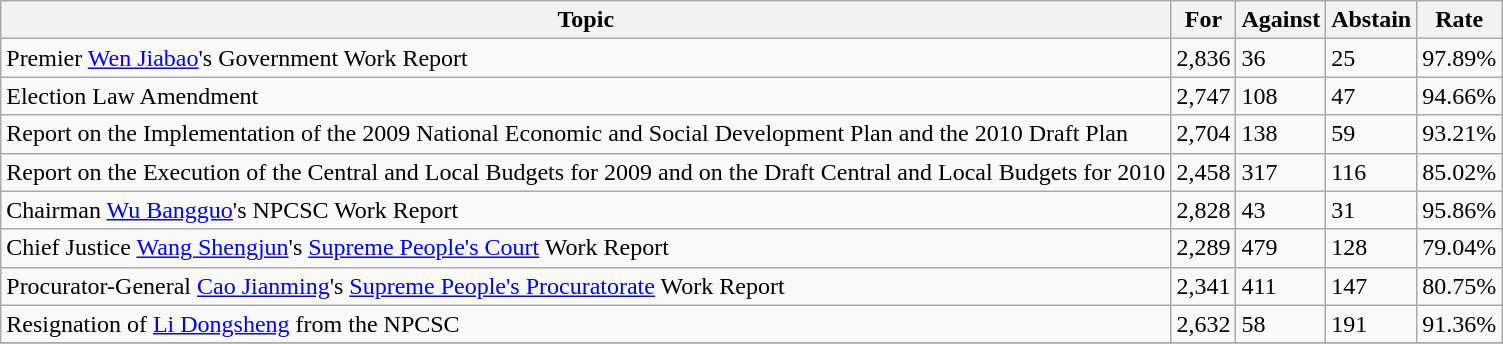<table class="wikitable">
<tr>
<th>Topic</th>
<th>For</th>
<th>Against</th>
<th>Abstain</th>
<th>Rate</th>
</tr>
<tr>
<td>Premier <a href='#'>Wen Jiabao</a>'s Government Work Report</td>
<td>2,836</td>
<td>36</td>
<td>25</td>
<td>97.89%</td>
</tr>
<tr>
<td>Election Law Amendment</td>
<td>2,747</td>
<td>108</td>
<td>47</td>
<td>94.66%</td>
</tr>
<tr>
<td>Report on the Implementation of the 2009 National Economic and Social Development Plan and the 2010 Draft Plan</td>
<td>2,704</td>
<td>138</td>
<td>59</td>
<td>93.21%</td>
</tr>
<tr>
<td>Report on the Execution of the Central and Local Budgets for 2009 and on the Draft Central and Local Budgets for 2010</td>
<td>2,458</td>
<td>317</td>
<td>116</td>
<td>85.02%</td>
</tr>
<tr>
<td>Chairman <a href='#'>Wu Bangguo</a>'s NPCSC Work Report</td>
<td>2,828</td>
<td>43</td>
<td>31</td>
<td>95.86%</td>
</tr>
<tr>
<td>Chief Justice <a href='#'>Wang Shengjun</a>'s <a href='#'>Supreme People's Court</a> Work Report</td>
<td>2,289</td>
<td>479</td>
<td>128</td>
<td>79.04%</td>
</tr>
<tr>
<td>Procurator-General <a href='#'>Cao Jianming</a>'s <a href='#'>Supreme People's Procuratorate</a> Work Report</td>
<td>2,341</td>
<td>411</td>
<td>147</td>
<td>80.75%</td>
</tr>
<tr>
<td>Resignation of <a href='#'>Li Dongsheng</a> from the NPCSC</td>
<td>2,632</td>
<td>58</td>
<td>191</td>
<td>91.36%</td>
</tr>
<tr>
</tr>
</table>
